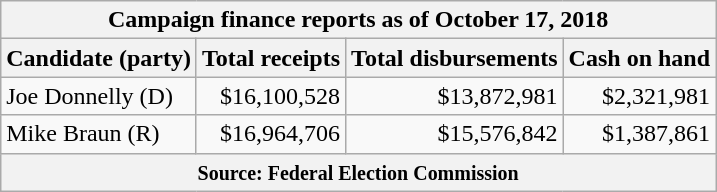<table class="wikitable sortable">
<tr>
<th colspan=4>Campaign finance reports as of October 17, 2018</th>
</tr>
<tr style="text-align:center;">
<th>Candidate (party)</th>
<th>Total receipts</th>
<th>Total disbursements</th>
<th>Cash on hand</th>
</tr>
<tr>
<td>Joe Donnelly (D)</td>
<td style="text-align:right;">$16,100,528</td>
<td style="text-align:right;">$13,872,981</td>
<td style="text-align:right;">$2,321,981</td>
</tr>
<tr>
<td>Mike Braun (R)</td>
<td style="text-align:right;">$16,964,706</td>
<td style="text-align:right;">$15,576,842</td>
<td style="text-align:right;">$1,387,861</td>
</tr>
<tr>
<th colspan="4"><small>Source: Federal Election Commission</small></th>
</tr>
</table>
